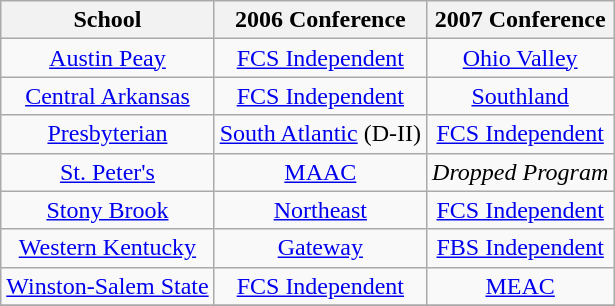<table class="wikitable sortable">
<tr>
<th>School</th>
<th>2006 Conference</th>
<th>2007 Conference</th>
</tr>
<tr style="text-align:center;">
<td><a href='#'>Austin Peay</a></td>
<td><a href='#'>FCS Independent</a></td>
<td><a href='#'>Ohio Valley</a></td>
</tr>
<tr style="text-align:center;">
<td><a href='#'>Central Arkansas</a></td>
<td><a href='#'>FCS Independent</a></td>
<td><a href='#'>Southland</a></td>
</tr>
<tr style="text-align:center;">
<td><a href='#'>Presbyterian</a></td>
<td><a href='#'>South Atlantic</a> (D-II)</td>
<td><a href='#'>FCS Independent</a></td>
</tr>
<tr style="text-align:center;">
<td><a href='#'>St. Peter's</a></td>
<td><a href='#'>MAAC</a></td>
<td><em>Dropped Program</em></td>
</tr>
<tr style="text-align:center;">
<td><a href='#'>Stony Brook</a></td>
<td><a href='#'>Northeast</a></td>
<td><a href='#'>FCS Independent</a></td>
</tr>
<tr style="text-align:center;">
<td><a href='#'>Western Kentucky</a></td>
<td><a href='#'>Gateway</a></td>
<td><a href='#'>FBS Independent</a></td>
</tr>
<tr style="text-align:center;">
<td><a href='#'>Winston-Salem State</a></td>
<td><a href='#'>FCS Independent</a></td>
<td><a href='#'>MEAC</a></td>
</tr>
<tr style="text-align:center;">
</tr>
</table>
